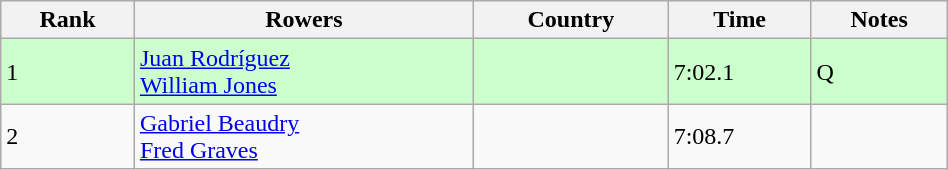<table class="wikitable" width=50%>
<tr>
<th>Rank</th>
<th>Rowers</th>
<th>Country</th>
<th>Time</th>
<th>Notes</th>
</tr>
<tr bgcolor=ccffcc>
<td>1</td>
<td><a href='#'>Juan Rodríguez</a><br><a href='#'>William Jones</a></td>
<td></td>
<td>7:02.1</td>
<td>Q</td>
</tr>
<tr>
<td>2</td>
<td><a href='#'>Gabriel Beaudry</a><br><a href='#'>Fred Graves</a></td>
<td></td>
<td>7:08.7</td>
<td></td>
</tr>
</table>
